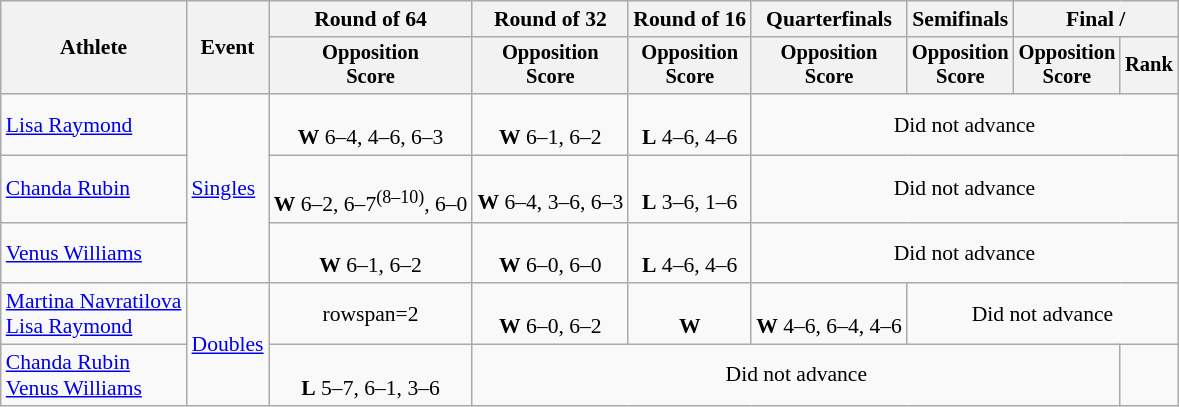<table class=wikitable style=font-size:90%;text-align:center>
<tr>
<th rowspan=2>Athlete</th>
<th rowspan=2>Event</th>
<th>Round of 64</th>
<th>Round of 32</th>
<th>Round of 16</th>
<th>Quarterfinals</th>
<th>Semifinals</th>
<th colspan=2>Final / </th>
</tr>
<tr style=font-size:95%>
<th>Opposition<br>Score</th>
<th>Opposition<br>Score</th>
<th>Opposition<br>Score</th>
<th>Opposition<br>Score</th>
<th>Opposition<br>Score</th>
<th>Opposition<br>Score</th>
<th>Rank</th>
</tr>
<tr>
<td align=left><a href='#'>Lisa Raymond</a></td>
<td align=left rowspan=3><a href='#'>Singles</a></td>
<td><br><strong>W</strong> 6–4, 4–6, 6–3</td>
<td><br><strong>W</strong> 6–1, 6–2</td>
<td><br><strong>L</strong> 4–6, 4–6</td>
<td colspan=4>Did not advance</td>
</tr>
<tr>
<td align=left><a href='#'>Chanda Rubin</a></td>
<td><br><strong>W</strong> 6–2, 6–7<sup>(8–10)</sup>, 6–0</td>
<td><br><strong>W</strong> 6–4, 3–6, 6–3</td>
<td><br><strong>L</strong> 3–6, 1–6</td>
<td colspan=4>Did not advance</td>
</tr>
<tr>
<td align=left><a href='#'>Venus Williams</a></td>
<td><br><strong>W</strong> 6–1, 6–2</td>
<td><br><strong>W</strong> 6–0, 6–0</td>
<td><br><strong>L</strong> 4–6, 4–6</td>
<td colspan=4>Did not advance</td>
</tr>
<tr>
<td align=left><a href='#'>Martina Navratilova</a><br><a href='#'>Lisa Raymond</a></td>
<td align=left rowspan=2><a href='#'>Doubles</a></td>
<td>rowspan=2 </td>
<td><br><strong>W</strong> 6–0, 6–2</td>
<td><br><strong>W</strong> </td>
<td><br><strong>W</strong> 4–6, 6–4, 4–6</td>
<td colspan=3>Did not advance</td>
</tr>
<tr>
<td align=left><a href='#'>Chanda Rubin</a><br><a href='#'>Venus Williams</a></td>
<td><br><strong>L</strong> 5–7, 6–1, 3–6</td>
<td colspan=5>Did not advance</td>
</tr>
</table>
